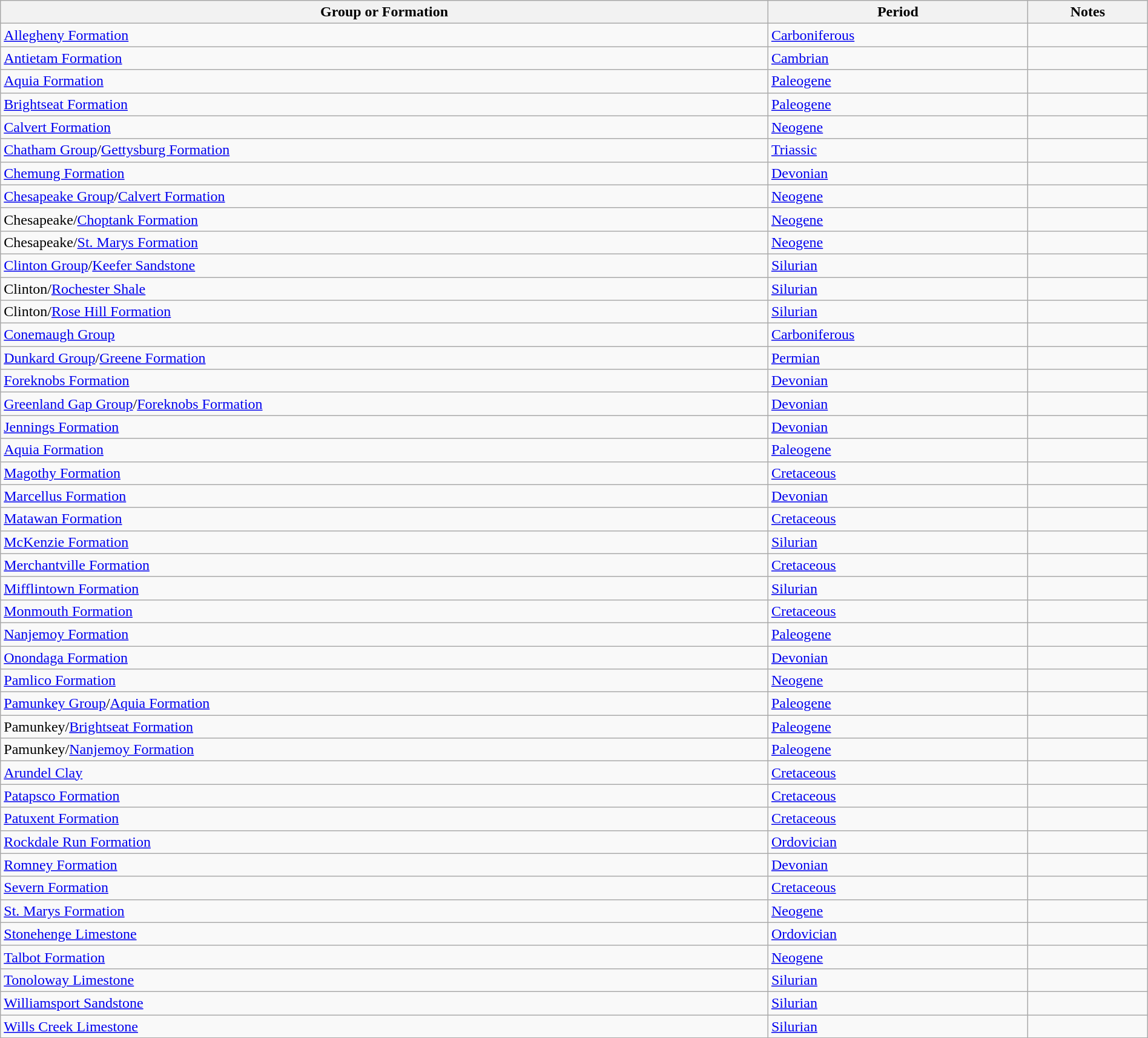<table class="wikitable sortable" style="width: 100%;">
<tr>
<th>Group or Formation</th>
<th>Period</th>
<th class="unsortable">Notes</th>
</tr>
<tr>
<td><a href='#'>Allegheny Formation</a></td>
<td><a href='#'>Carboniferous</a></td>
<td></td>
</tr>
<tr>
<td><a href='#'>Antietam Formation</a></td>
<td><a href='#'>Cambrian</a></td>
<td></td>
</tr>
<tr>
<td><a href='#'>Aquia Formation</a></td>
<td><a href='#'>Paleogene</a></td>
<td></td>
</tr>
<tr>
<td><a href='#'>Brightseat Formation</a></td>
<td><a href='#'>Paleogene</a></td>
<td></td>
</tr>
<tr>
<td><a href='#'>Calvert Formation</a></td>
<td><a href='#'>Neogene</a></td>
<td></td>
</tr>
<tr>
<td><a href='#'>Chatham Group</a>/<a href='#'>Gettysburg Formation</a></td>
<td><a href='#'>Triassic</a></td>
<td></td>
</tr>
<tr>
<td><a href='#'>Chemung Formation</a></td>
<td><a href='#'>Devonian</a></td>
<td></td>
</tr>
<tr>
<td><a href='#'>Chesapeake Group</a>/<a href='#'>Calvert Formation</a></td>
<td><a href='#'>Neogene</a></td>
<td></td>
</tr>
<tr>
<td>Chesapeake/<a href='#'>Choptank Formation</a></td>
<td><a href='#'>Neogene</a></td>
<td></td>
</tr>
<tr>
<td>Chesapeake/<a href='#'>St. Marys Formation</a></td>
<td><a href='#'>Neogene</a></td>
<td></td>
</tr>
<tr>
<td><a href='#'>Clinton Group</a>/<a href='#'>Keefer Sandstone</a></td>
<td><a href='#'>Silurian</a></td>
<td></td>
</tr>
<tr>
<td>Clinton/<a href='#'>Rochester Shale</a></td>
<td><a href='#'>Silurian</a></td>
<td></td>
</tr>
<tr>
<td>Clinton/<a href='#'>Rose Hill Formation</a></td>
<td><a href='#'>Silurian</a></td>
<td></td>
</tr>
<tr>
<td><a href='#'>Conemaugh Group</a></td>
<td><a href='#'>Carboniferous</a></td>
<td></td>
</tr>
<tr>
<td><a href='#'>Dunkard Group</a>/<a href='#'>Greene Formation</a></td>
<td><a href='#'>Permian</a></td>
<td></td>
</tr>
<tr>
<td><a href='#'>Foreknobs Formation</a></td>
<td><a href='#'>Devonian</a></td>
<td></td>
</tr>
<tr>
<td><a href='#'>Greenland Gap Group</a>/<a href='#'>Foreknobs Formation</a></td>
<td><a href='#'>Devonian</a></td>
<td></td>
</tr>
<tr>
<td><a href='#'>Jennings Formation</a></td>
<td><a href='#'>Devonian</a></td>
<td></td>
</tr>
<tr>
<td><a href='#'>Aquia Formation</a></td>
<td><a href='#'>Paleogene</a></td>
<td></td>
</tr>
<tr>
<td><a href='#'>Magothy Formation</a></td>
<td><a href='#'>Cretaceous</a></td>
<td></td>
</tr>
<tr>
<td><a href='#'>Marcellus Formation</a></td>
<td><a href='#'>Devonian</a></td>
<td></td>
</tr>
<tr>
<td><a href='#'>Matawan Formation</a></td>
<td><a href='#'>Cretaceous</a></td>
<td></td>
</tr>
<tr>
<td><a href='#'>McKenzie Formation</a></td>
<td><a href='#'>Silurian</a></td>
<td></td>
</tr>
<tr>
<td><a href='#'>Merchantville Formation</a></td>
<td><a href='#'>Cretaceous</a></td>
<td></td>
</tr>
<tr>
<td><a href='#'>Mifflintown Formation</a></td>
<td><a href='#'>Silurian</a></td>
<td></td>
</tr>
<tr>
<td><a href='#'>Monmouth Formation</a></td>
<td><a href='#'>Cretaceous</a></td>
<td></td>
</tr>
<tr>
<td><a href='#'>Nanjemoy Formation</a></td>
<td><a href='#'>Paleogene</a></td>
<td></td>
</tr>
<tr>
<td><a href='#'>Onondaga Formation</a></td>
<td><a href='#'>Devonian</a></td>
<td></td>
</tr>
<tr>
<td><a href='#'>Pamlico Formation</a></td>
<td><a href='#'>Neogene</a></td>
<td></td>
</tr>
<tr>
<td><a href='#'>Pamunkey Group</a>/<a href='#'>Aquia Formation</a></td>
<td><a href='#'>Paleogene</a></td>
<td></td>
</tr>
<tr>
<td>Pamunkey/<a href='#'>Brightseat Formation</a></td>
<td><a href='#'>Paleogene</a></td>
<td></td>
</tr>
<tr>
<td>Pamunkey/<a href='#'>Nanjemoy Formation</a></td>
<td><a href='#'>Paleogene</a></td>
<td></td>
</tr>
<tr>
<td><a href='#'>Arundel Clay</a></td>
<td><a href='#'>Cretaceous</a></td>
<td></td>
</tr>
<tr>
<td><a href='#'>Patapsco Formation</a></td>
<td><a href='#'>Cretaceous</a></td>
<td></td>
</tr>
<tr>
<td><a href='#'>Patuxent Formation</a></td>
<td><a href='#'>Cretaceous</a></td>
<td></td>
</tr>
<tr>
<td><a href='#'>Rockdale Run Formation</a></td>
<td><a href='#'>Ordovician</a></td>
<td></td>
</tr>
<tr>
<td><a href='#'>Romney Formation</a></td>
<td><a href='#'>Devonian</a></td>
<td></td>
</tr>
<tr>
<td><a href='#'>Severn Formation</a></td>
<td><a href='#'>Cretaceous</a></td>
<td></td>
</tr>
<tr>
<td><a href='#'>St. Marys Formation</a></td>
<td><a href='#'>Neogene</a></td>
<td></td>
</tr>
<tr>
<td><a href='#'>Stonehenge Limestone</a></td>
<td><a href='#'>Ordovician</a></td>
<td></td>
</tr>
<tr>
<td><a href='#'>Talbot Formation</a></td>
<td><a href='#'>Neogene</a></td>
<td></td>
</tr>
<tr>
<td><a href='#'>Tonoloway Limestone</a></td>
<td><a href='#'>Silurian</a></td>
<td></td>
</tr>
<tr>
<td><a href='#'>Williamsport Sandstone</a></td>
<td><a href='#'>Silurian</a></td>
<td></td>
</tr>
<tr>
<td><a href='#'>Wills Creek Limestone</a></td>
<td><a href='#'>Silurian</a></td>
<td></td>
</tr>
<tr>
</tr>
</table>
